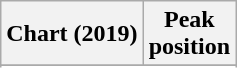<table class="wikitable sortable plainrowheaders" style="text-align:center">
<tr>
<th scope="col">Chart (2019)</th>
<th scope="col">Peak<br>position</th>
</tr>
<tr>
</tr>
<tr>
</tr>
<tr>
</tr>
<tr>
</tr>
<tr>
</tr>
<tr>
</tr>
</table>
